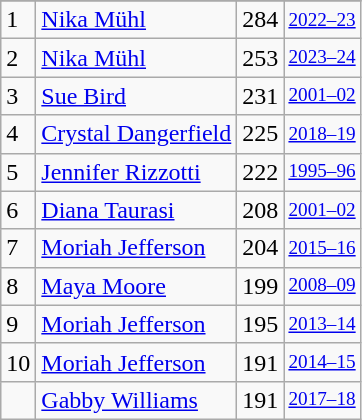<table class="wikitable">
<tr>
</tr>
<tr>
<td>1</td>
<td><a href='#'>Nika Mühl</a></td>
<td>284</td>
<td style="font-size:80%;"><a href='#'>2022–23</a></td>
</tr>
<tr>
<td>2</td>
<td><a href='#'>Nika Mühl</a></td>
<td>253</td>
<td style="font-size:80%;"><a href='#'>2023–24</a></td>
</tr>
<tr>
<td>3</td>
<td><a href='#'>Sue Bird</a></td>
<td>231</td>
<td style="font-size:80%;"><a href='#'>2001–02</a></td>
</tr>
<tr>
<td>4</td>
<td><a href='#'>Crystal Dangerfield</a></td>
<td>225</td>
<td style="font-size:80%;"><a href='#'>2018–19</a></td>
</tr>
<tr>
<td>5</td>
<td><a href='#'>Jennifer Rizzotti</a></td>
<td>222</td>
<td style="font-size:80%;"><a href='#'>1995–96</a></td>
</tr>
<tr>
<td>6</td>
<td><a href='#'>Diana Taurasi</a></td>
<td>208</td>
<td style="font-size:80%;"><a href='#'>2001–02</a></td>
</tr>
<tr>
<td>7</td>
<td><a href='#'>Moriah Jefferson</a></td>
<td>204</td>
<td style="font-size:80%;"><a href='#'>2015–16</a></td>
</tr>
<tr>
<td>8</td>
<td><a href='#'>Maya Moore</a></td>
<td>199</td>
<td style="font-size:80%;"><a href='#'>2008–09</a></td>
</tr>
<tr>
<td>9</td>
<td><a href='#'>Moriah Jefferson</a></td>
<td>195</td>
<td style="font-size:80%;"><a href='#'>2013–14</a></td>
</tr>
<tr>
<td>10</td>
<td><a href='#'>Moriah Jefferson</a></td>
<td>191</td>
<td style="font-size:80%;"><a href='#'>2014–15</a></td>
</tr>
<tr>
<td></td>
<td><a href='#'>Gabby Williams</a></td>
<td>191</td>
<td style="font-size:80%;"><a href='#'>2017–18</a></td>
</tr>
</table>
